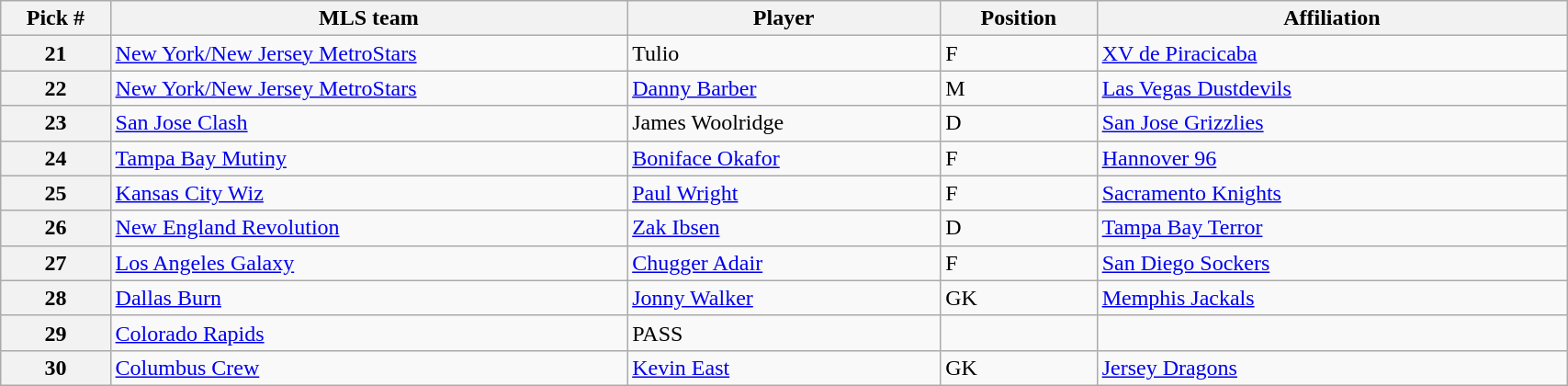<table class="wikitable sortable" style="width:90%">
<tr>
<th width=7%>Pick #</th>
<th width=33%>MLS team</th>
<th width=20%>Player</th>
<th width=10%>Position</th>
<th width=33%>Affiliation</th>
</tr>
<tr>
<th>21</th>
<td><a href='#'>New York/New Jersey MetroStars</a></td>
<td>Tulio</td>
<td>F</td>
<td><a href='#'>XV de Piracicaba</a></td>
</tr>
<tr>
<th>22</th>
<td><a href='#'>New York/New Jersey MetroStars</a></td>
<td><a href='#'>Danny Barber</a></td>
<td>M</td>
<td><a href='#'>Las Vegas Dustdevils</a></td>
</tr>
<tr>
<th>23</th>
<td><a href='#'>San Jose Clash</a></td>
<td>James Woolridge</td>
<td>D</td>
<td><a href='#'>San Jose Grizzlies</a></td>
</tr>
<tr>
<th>24</th>
<td><a href='#'>Tampa Bay Mutiny</a></td>
<td><a href='#'>Boniface Okafor</a></td>
<td>F</td>
<td><a href='#'>Hannover 96</a></td>
</tr>
<tr>
<th>25</th>
<td><a href='#'>Kansas City Wiz</a></td>
<td><a href='#'>Paul Wright</a></td>
<td>F</td>
<td><a href='#'>Sacramento Knights</a></td>
</tr>
<tr>
<th>26</th>
<td><a href='#'>New England Revolution</a></td>
<td><a href='#'>Zak Ibsen</a></td>
<td>D</td>
<td><a href='#'>Tampa Bay Terror</a></td>
</tr>
<tr>
<th>27</th>
<td><a href='#'>Los Angeles Galaxy</a></td>
<td><a href='#'>Chugger Adair</a></td>
<td>F</td>
<td><a href='#'>San Diego Sockers</a></td>
</tr>
<tr>
<th>28</th>
<td><a href='#'>Dallas Burn</a></td>
<td><a href='#'>Jonny Walker</a></td>
<td>GK</td>
<td><a href='#'>Memphis Jackals</a></td>
</tr>
<tr>
<th>29</th>
<td><a href='#'>Colorado Rapids</a></td>
<td>PASS</td>
<td></td>
<td></td>
</tr>
<tr>
<th>30</th>
<td><a href='#'>Columbus Crew</a></td>
<td><a href='#'>Kevin East</a></td>
<td>GK</td>
<td><a href='#'>Jersey Dragons</a></td>
</tr>
</table>
